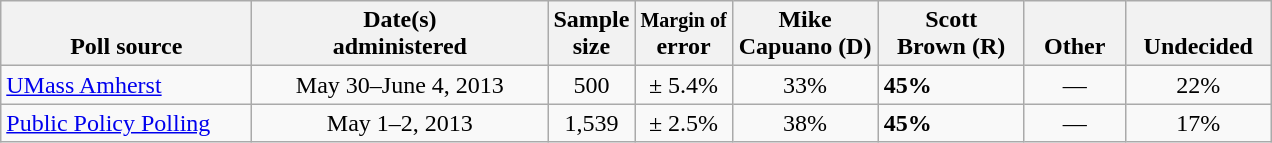<table class="wikitable">
<tr valign= bottom>
<th style="width:160px;">Poll source</th>
<th style="width:190px;">Date(s)<br>administered</th>
<th class=small>Sample<br>size</th>
<th><small>Margin of</small><br>error</th>
<th style="width:90px;">Mike<br>Capuano (D)</th>
<th style="width:90px;">Scott<br>Brown (R)</th>
<th style="width:60px;">Other</th>
<th style="width:90px;">Undecided</th>
</tr>
<tr>
<td><a href='#'>UMass Amherst</a></td>
<td align=center>May 30–June 4, 2013</td>
<td align=center>500</td>
<td align=center>± 5.4%</td>
<td align=center>33%</td>
<td><strong>45%</strong></td>
<td align=center>—</td>
<td align=center>22%</td>
</tr>
<tr>
<td><a href='#'>Public Policy Polling</a></td>
<td align=center>May 1–2, 2013</td>
<td align=center>1,539</td>
<td align=center>± 2.5%</td>
<td align=center>38%</td>
<td><strong>45%</strong></td>
<td align=center>—</td>
<td align=center>17%</td>
</tr>
</table>
